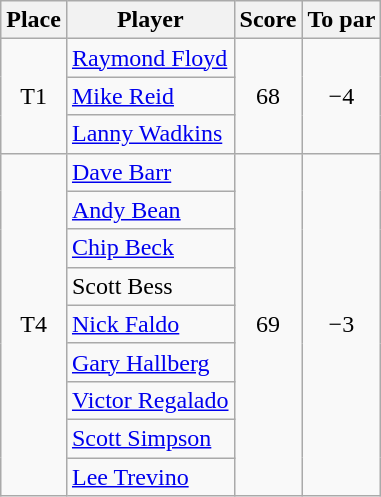<table class="wikitable">
<tr>
<th>Place</th>
<th>Player</th>
<th>Score</th>
<th>To par</th>
</tr>
<tr>
<td rowspan=3 align="center">T1</td>
<td> <a href='#'>Raymond Floyd</a></td>
<td rowspan=3 align="center">68</td>
<td rowspan=3 align="center">−4</td>
</tr>
<tr>
<td> <a href='#'>Mike Reid</a></td>
</tr>
<tr>
<td> <a href='#'>Lanny Wadkins</a></td>
</tr>
<tr>
<td rowspan=9 align="center">T4</td>
<td> <a href='#'>Dave Barr</a></td>
<td rowspan=9 align="center">69</td>
<td rowspan=9 align="center">−3</td>
</tr>
<tr>
<td> <a href='#'>Andy Bean</a></td>
</tr>
<tr>
<td> <a href='#'>Chip Beck</a></td>
</tr>
<tr>
<td> Scott Bess</td>
</tr>
<tr>
<td> <a href='#'>Nick Faldo</a></td>
</tr>
<tr>
<td> <a href='#'>Gary Hallberg</a></td>
</tr>
<tr>
<td> <a href='#'>Victor Regalado</a></td>
</tr>
<tr>
<td> <a href='#'>Scott Simpson</a></td>
</tr>
<tr>
<td> <a href='#'>Lee Trevino</a></td>
</tr>
</table>
